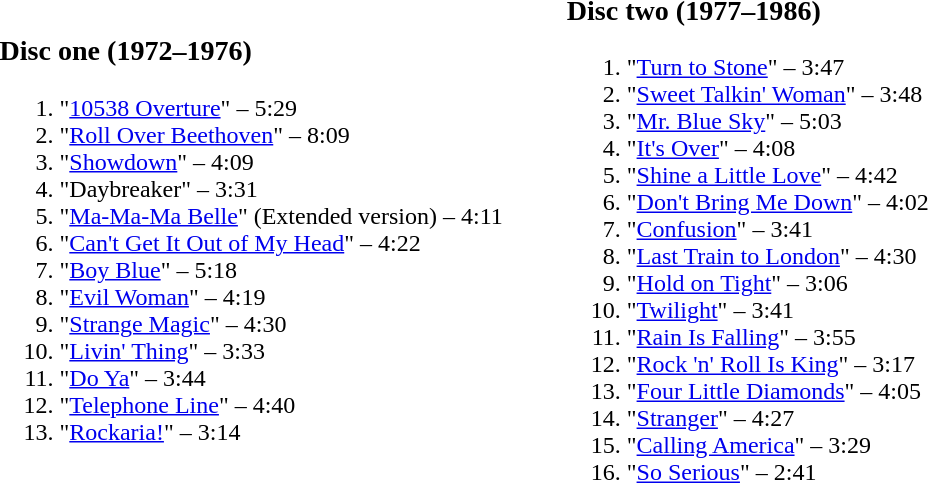<table width=60%>
<tr align ="top">
<td width=50%><br><h3>Disc one (1972–1976)</h3><ol><li>"<a href='#'>10538 Overture</a>" – 5:29</li><li>"<a href='#'>Roll Over Beethoven</a>" – 8:09</li><li>"<a href='#'>Showdown</a>" – 4:09</li><li>"Daybreaker" – 3:31</li><li>"<a href='#'>Ma-Ma-Ma Belle</a>" (Extended version) – 4:11</li><li>"<a href='#'>Can't Get It Out of My Head</a>" – 4:22</li><li>"<a href='#'>Boy Blue</a>" – 5:18</li><li>"<a href='#'>Evil Woman</a>" – 4:19</li><li>"<a href='#'>Strange Magic</a>" – 4:30</li><li>"<a href='#'>Livin' Thing</a>" – 3:33</li><li>"<a href='#'>Do Ya</a>" – 3:44</li><li>"<a href='#'>Telephone Line</a>" – 4:40</li><li>"<a href='#'>Rockaria!</a>" – 3:14</li></ol></td>
<td width=50%><br><h3>Disc two (1977–1986)</h3><ol><li>"<a href='#'>Turn to Stone</a>" – 3:47</li><li>"<a href='#'>Sweet Talkin' Woman</a>" – 3:48</li><li>"<a href='#'>Mr. Blue Sky</a>" – 5:03</li><li>"<a href='#'>It's Over</a>" – 4:08</li><li>"<a href='#'>Shine a Little Love</a>" – 4:42</li><li>"<a href='#'>Don't Bring Me Down</a>" – 4:02</li><li>"<a href='#'>Confusion</a>" – 3:41</li><li>"<a href='#'>Last Train to London</a>" – 4:30</li><li>"<a href='#'>Hold on Tight</a>" – 3:06</li><li>"<a href='#'>Twilight</a>" – 3:41</li><li>"<a href='#'>Rain Is Falling</a>" – 3:55</li><li>"<a href='#'>Rock 'n' Roll Is King</a>" – 3:17</li><li>"<a href='#'>Four Little Diamonds</a>" – 4:05</li><li>"<a href='#'>Stranger</a>" – 4:27</li><li>"<a href='#'>Calling America</a>" – 3:29</li><li>"<a href='#'>So Serious</a>" – 2:41</li></ol></td>
</tr>
</table>
